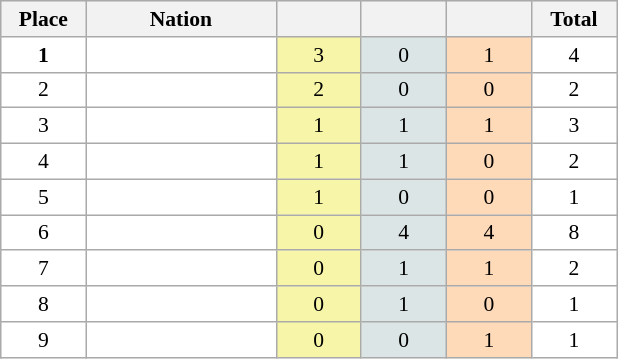<table class=wikitable style="border:1px solid #AAAAAA;font-size:90%">
<tr bgcolor="#EFEFEF">
<th width=50>Place</th>
<th width=120>Nation</th>
<th width=50></th>
<th width=50></th>
<th width=50></th>
<th width=50>Total</th>
</tr>
<tr align="center" valign="top" bgcolor="#FFFFFF">
<td><strong>1</strong></td>
<td align="left"><strong></strong></td>
<td style="background:#F7F6A8;">3</td>
<td style="background:#DCE5E5;">0</td>
<td style="background:#FFDAB9;">1</td>
<td>4</td>
</tr>
<tr align="center" valign="top" bgcolor="#FFFFFF">
<td>2</td>
<td align="left"></td>
<td style="background:#F7F6A8;">2</td>
<td style="background:#DCE5E5;">0</td>
<td style="background:#FFDAB9;">0</td>
<td>2</td>
</tr>
<tr align="center" valign="top" bgcolor="#FFFFFF">
<td>3</td>
<td align="left"></td>
<td style="background:#F7F6A8;">1</td>
<td style="background:#DCE5E5;">1</td>
<td style="background:#FFDAB9;">1</td>
<td>3</td>
</tr>
<tr align="center" valign="top" bgcolor="#FFFFFF">
<td>4</td>
<td align="left"></td>
<td style="background:#F7F6A8;">1</td>
<td style="background:#DCE5E5;">1</td>
<td style="background:#FFDAB9;">0</td>
<td>2</td>
</tr>
<tr align="center" valign="top" bgcolor="#FFFFFF">
<td>5</td>
<td align="left"></td>
<td style="background:#F7F6A8;">1</td>
<td style="background:#DCE5E5;">0</td>
<td style="background:#FFDAB9;">0</td>
<td>1</td>
</tr>
<tr align="center" valign="top" bgcolor="#FFFFFF">
<td>6</td>
<td align="left"> </td>
<td style="background:#F7F6A8;">0</td>
<td style="background:#DCE5E5;">4</td>
<td style="background:#FFDAB9;">4</td>
<td>8</td>
</tr>
<tr align="center" valign="top" bgcolor="#FFFFFF">
<td>7</td>
<td align="left"></td>
<td style="background:#F7F6A8;">0</td>
<td style="background:#DCE5E5;">1</td>
<td style="background:#FFDAB9;">1</td>
<td>2</td>
</tr>
<tr align="center" valign="top" bgcolor="#FFFFFF">
<td>8</td>
<td align="left"></td>
<td style="background:#F7F6A8;">0</td>
<td style="background:#DCE5E5;">1</td>
<td style="background:#FFDAB9;">0</td>
<td>1</td>
</tr>
<tr align="center" valign="top" bgcolor="#FFFFFF">
<td>9</td>
<td align="left"></td>
<td style="background:#F7F6A8;">0</td>
<td style="background:#DCE5E5;">0</td>
<td style="background:#FFDAB9;">1</td>
<td>1</td>
</tr>
</table>
